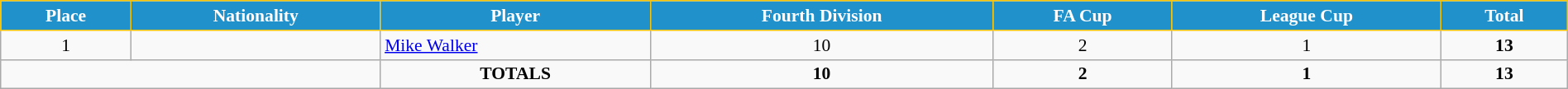<table class="wikitable" style="text-align:center; font-size:90%; width:100%;">
<tr>
<th style="background:#2191CC; color:white; border:1px solid #F7C408; text-align:center;">Place</th>
<th style="background:#2191CC; color:white; border:1px solid #F7C408; text-align:center;">Nationality</th>
<th style="background:#2191CC; color:white; border:1px solid #F7C408; text-align:center;">Player</th>
<th style="background:#2191CC; color:white; border:1px solid #F7C408; text-align:center;">Fourth Division</th>
<th style="background:#2191CC; color:white; border:1px solid #F7C408; text-align:center;">FA Cup</th>
<th style="background:#2191CC; color:white; border:1px solid #F7C408; text-align:center;">League Cup</th>
<th style="background:#2191CC; color:white; border:1px solid #F7C408; text-align:center;">Total</th>
</tr>
<tr>
<td>1</td>
<td></td>
<td align="left"><a href='#'>Mike Walker</a></td>
<td>10</td>
<td>2</td>
<td>1</td>
<td><strong>13</strong></td>
</tr>
<tr>
<td colspan="2"></td>
<td><strong>TOTALS</strong></td>
<td><strong>10</strong></td>
<td><strong>2</strong></td>
<td><strong>1</strong></td>
<td><strong>13</strong></td>
</tr>
</table>
